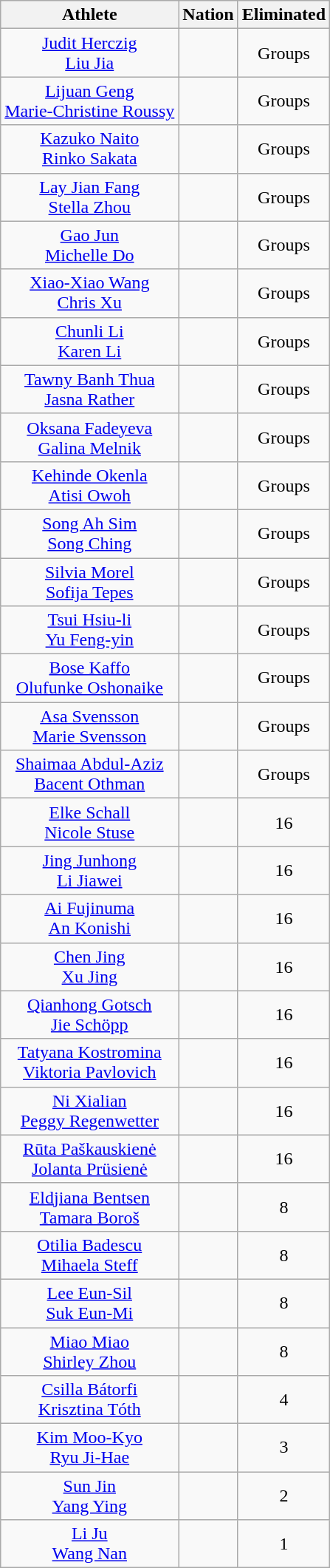<table class="wikitable sortable  mw-collapsible mw-collapsed" style="text-align:center">
<tr>
<th>Athlete</th>
<th>Nation</th>
<th>Eliminated</th>
</tr>
<tr>
<td><a href='#'>Judit Herczig</a> <br> <a href='#'>Liu Jia</a></td>
<td></td>
<td>Groups</td>
</tr>
<tr>
<td><a href='#'>Lijuan Geng</a> <br> <a href='#'>Marie-Christine Roussy</a></td>
<td></td>
<td>Groups</td>
</tr>
<tr>
<td><a href='#'>Kazuko Naito</a> <br> <a href='#'>Rinko Sakata</a></td>
<td></td>
<td>Groups</td>
</tr>
<tr>
<td><a href='#'>Lay Jian Fang</a> <br> <a href='#'>Stella Zhou</a></td>
<td></td>
<td>Groups</td>
</tr>
<tr>
<td><a href='#'>Gao Jun</a> <br> <a href='#'>Michelle Do</a></td>
<td></td>
<td>Groups</td>
</tr>
<tr>
<td><a href='#'>Xiao-Xiao Wang</a> <br> <a href='#'>Chris Xu</a></td>
<td></td>
<td>Groups</td>
</tr>
<tr>
<td><a href='#'>Chunli Li</a> <br> <a href='#'>Karen Li</a></td>
<td></td>
<td>Groups</td>
</tr>
<tr>
<td><a href='#'>Tawny Banh Thua</a> <br> <a href='#'>Jasna Rather</a></td>
<td></td>
<td>Groups</td>
</tr>
<tr>
<td><a href='#'>Oksana Fadeyeva</a> <br> <a href='#'>Galina Melnik</a></td>
<td></td>
<td>Groups</td>
</tr>
<tr>
<td><a href='#'>Kehinde Okenla</a> <br> <a href='#'>Atisi Owoh</a></td>
<td></td>
<td>Groups</td>
</tr>
<tr>
<td><a href='#'>Song Ah Sim</a> <br> <a href='#'>Song Ching</a></td>
<td></td>
<td>Groups</td>
</tr>
<tr>
<td><a href='#'>Silvia Morel</a> <br> <a href='#'>Sofija Tepes</a></td>
<td></td>
<td>Groups</td>
</tr>
<tr>
<td><a href='#'>Tsui Hsiu-li</a> <br> <a href='#'>Yu Feng-yin</a></td>
<td></td>
<td>Groups</td>
</tr>
<tr>
<td><a href='#'>Bose Kaffo</a> <br> <a href='#'>Olufunke Oshonaike</a></td>
<td></td>
<td>Groups</td>
</tr>
<tr>
<td><a href='#'>Asa Svensson</a> <br> <a href='#'>Marie Svensson</a></td>
<td></td>
<td>Groups</td>
</tr>
<tr>
<td><a href='#'>Shaimaa Abdul-Aziz</a> <br> <a href='#'>Bacent Othman</a></td>
<td></td>
<td>Groups</td>
</tr>
<tr>
<td><a href='#'>Elke Schall</a> <br> <a href='#'>Nicole Stuse</a></td>
<td></td>
<td>16</td>
</tr>
<tr>
<td><a href='#'>Jing Junhong</a> <br> <a href='#'>Li Jiawei</a></td>
<td></td>
<td>16</td>
</tr>
<tr>
<td><a href='#'>Ai Fujinuma</a> <br> <a href='#'>An Konishi</a></td>
<td></td>
<td>16</td>
</tr>
<tr>
<td><a href='#'>Chen Jing</a> <br> <a href='#'>Xu Jing</a></td>
<td></td>
<td>16</td>
</tr>
<tr>
<td><a href='#'>Qianhong Gotsch</a> <br> <a href='#'>Jie Schöpp</a></td>
<td></td>
<td>16</td>
</tr>
<tr>
<td><a href='#'>Tatyana Kostromina</a> <br> <a href='#'>Viktoria Pavlovich</a></td>
<td></td>
<td>16</td>
</tr>
<tr>
<td><a href='#'>Ni Xialian</a> <br> <a href='#'>Peggy Regenwetter</a></td>
<td></td>
<td>16</td>
</tr>
<tr>
<td><a href='#'>Rūta Paškauskienė</a> <br> <a href='#'>Jolanta Prüsienė</a></td>
<td></td>
<td>16</td>
</tr>
<tr>
<td><a href='#'>Eldjiana Bentsen</a> <br> <a href='#'>Tamara Boroš</a></td>
<td></td>
<td>8</td>
</tr>
<tr>
<td><a href='#'>Otilia Badescu</a> <br> <a href='#'>Mihaela Steff</a></td>
<td></td>
<td>8</td>
</tr>
<tr>
<td><a href='#'>Lee Eun-Sil</a> <br> <a href='#'>Suk Eun-Mi</a></td>
<td></td>
<td>8</td>
</tr>
<tr>
<td><a href='#'>Miao Miao</a> <br> <a href='#'>Shirley Zhou</a></td>
<td></td>
<td>8</td>
</tr>
<tr>
<td><a href='#'>Csilla Bátorfi</a> <br> <a href='#'>Krisztina Tóth</a></td>
<td></td>
<td>4</td>
</tr>
<tr>
<td><a href='#'>Kim Moo-Kyo</a> <br> <a href='#'>Ryu Ji-Hae</a></td>
<td></td>
<td>3</td>
</tr>
<tr>
<td><a href='#'>Sun Jin</a> <br> <a href='#'>Yang Ying</a></td>
<td></td>
<td>2</td>
</tr>
<tr>
<td><a href='#'>Li Ju</a> <br> <a href='#'>Wang Nan</a></td>
<td></td>
<td>1</td>
</tr>
</table>
